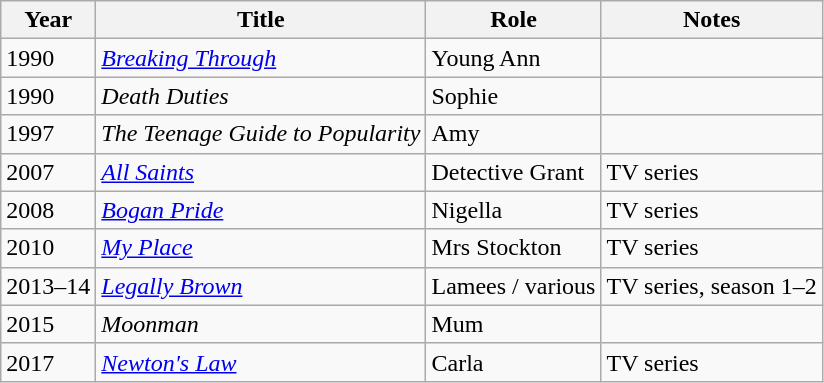<table class="wikitable">
<tr>
<th>Year</th>
<th>Title</th>
<th>Role</th>
<th>Notes</th>
</tr>
<tr>
<td>1990</td>
<td><em><a href='#'>Breaking Through</a></em></td>
<td>Young Ann</td>
<td></td>
</tr>
<tr>
<td>1990</td>
<td><em>Death Duties</em></td>
<td>Sophie</td>
<td></td>
</tr>
<tr>
<td>1997</td>
<td><em>The Teenage Guide to Popularity</em></td>
<td>Amy</td>
<td></td>
</tr>
<tr>
<td>2007</td>
<td><em><a href='#'>All Saints</a></em></td>
<td>Detective Grant</td>
<td>TV series</td>
</tr>
<tr>
<td>2008</td>
<td><em><a href='#'>Bogan Pride</a></em></td>
<td>Nigella</td>
<td>TV series</td>
</tr>
<tr>
<td>2010</td>
<td><em><a href='#'>My Place</a></em></td>
<td>Mrs Stockton</td>
<td>TV series</td>
</tr>
<tr>
<td>2013–14</td>
<td><em><a href='#'>Legally Brown</a></em></td>
<td>Lamees / various</td>
<td>TV series, season 1–2</td>
</tr>
<tr>
<td>2015</td>
<td><em>Moonman</em></td>
<td>Mum</td>
<td></td>
</tr>
<tr>
<td>2017</td>
<td><em><a href='#'>Newton's Law</a></em></td>
<td>Carla</td>
<td>TV series</td>
</tr>
</table>
